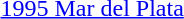<table>
<tr>
<td><a href='#'>1995 Mar del Plata</a><br></td>
<td></td>
<td></td>
<td></td>
</tr>
</table>
